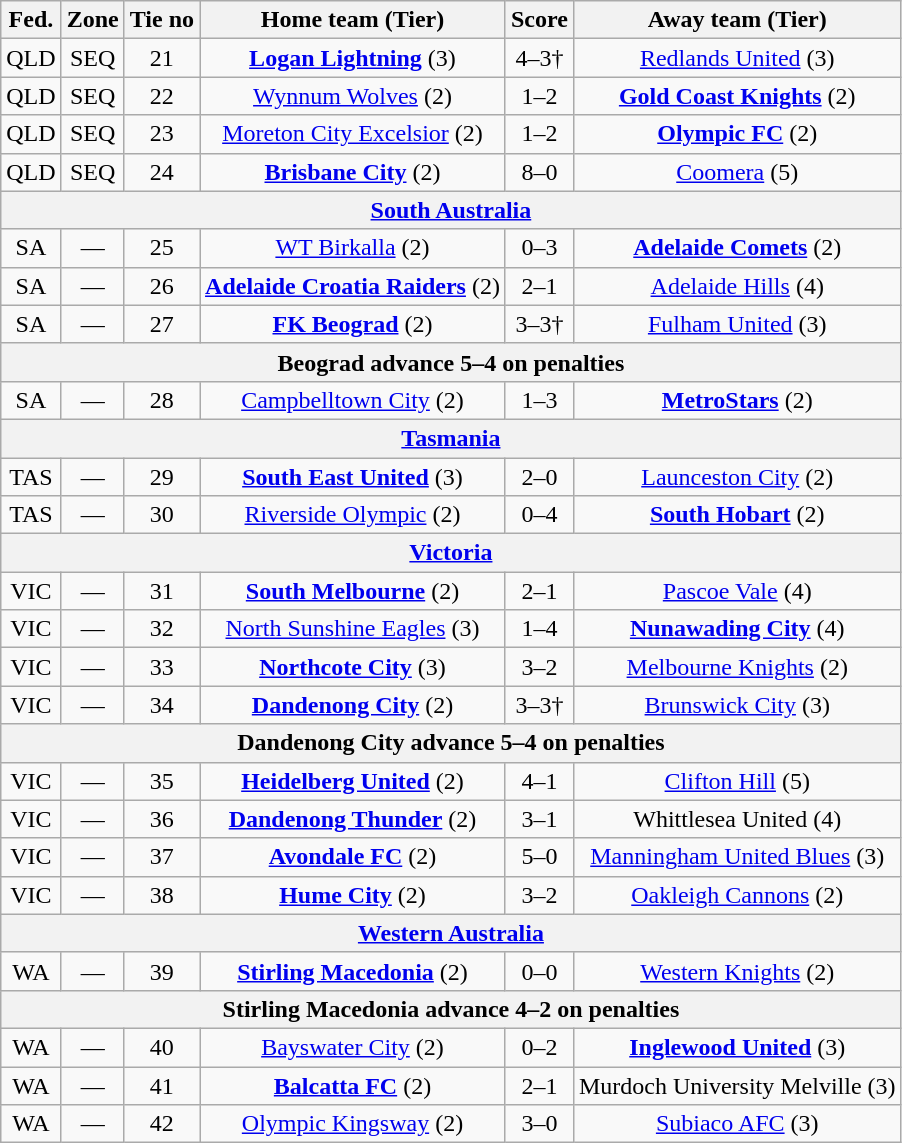<table class="wikitable" style="text-align:center">
<tr>
<th>Fed.</th>
<th>Zone</th>
<th>Tie no</th>
<th>Home team (Tier)</th>
<th>Score</th>
<th>Away team (Tier)</th>
</tr>
<tr>
<td>QLD</td>
<td>SEQ</td>
<td>21</td>
<td><strong><a href='#'>Logan Lightning</a></strong> (3)</td>
<td>4–3†</td>
<td><a href='#'>Redlands United</a> (3)</td>
</tr>
<tr>
<td>QLD</td>
<td>SEQ</td>
<td>22</td>
<td><a href='#'>Wynnum Wolves</a> (2)</td>
<td>1–2</td>
<td><strong><a href='#'>Gold Coast Knights</a></strong> (2)</td>
</tr>
<tr>
<td>QLD</td>
<td>SEQ</td>
<td>23</td>
<td><a href='#'>Moreton City Excelsior</a> (2)</td>
<td>1–2</td>
<td><strong><a href='#'>Olympic FC</a></strong> (2)</td>
</tr>
<tr>
<td>QLD</td>
<td>SEQ</td>
<td>24</td>
<td><strong><a href='#'>Brisbane City</a></strong> (2)</td>
<td>8–0</td>
<td><a href='#'>Coomera</a> (5)</td>
</tr>
<tr>
<th colspan=6><a href='#'>South Australia</a></th>
</tr>
<tr>
<td>SA</td>
<td>—</td>
<td>25</td>
<td><a href='#'>WT Birkalla</a> (2)</td>
<td>0–3</td>
<td><strong><a href='#'>Adelaide Comets</a></strong> (2)</td>
</tr>
<tr>
<td>SA</td>
<td>—</td>
<td>26</td>
<td><strong><a href='#'>Adelaide Croatia Raiders</a></strong> (2)</td>
<td>2–1</td>
<td><a href='#'>Adelaide Hills</a> (4)</td>
</tr>
<tr>
<td>SA</td>
<td>—</td>
<td>27</td>
<td><strong><a href='#'>FK Beograd</a></strong> (2)</td>
<td>3–3†</td>
<td><a href='#'>Fulham United</a> (3)</td>
</tr>
<tr>
<th colspan=6>Beograd advance 5–4 on penalties</th>
</tr>
<tr>
<td>SA</td>
<td>—</td>
<td>28</td>
<td><a href='#'>Campbelltown City</a> (2)</td>
<td>1–3</td>
<td><strong><a href='#'>MetroStars</a></strong> (2)</td>
</tr>
<tr>
<th colspan=6><a href='#'>Tasmania</a></th>
</tr>
<tr>
<td>TAS</td>
<td>—</td>
<td>29</td>
<td><strong><a href='#'>South East United</a></strong> (3)</td>
<td>2–0</td>
<td><a href='#'>Launceston City</a> (2)</td>
</tr>
<tr>
<td>TAS</td>
<td>—</td>
<td>30</td>
<td><a href='#'>Riverside Olympic</a> (2)</td>
<td>0–4</td>
<td><strong><a href='#'>South Hobart</a></strong> (2)</td>
</tr>
<tr>
<th colspan=6><a href='#'>Victoria</a></th>
</tr>
<tr>
<td>VIC</td>
<td>—</td>
<td>31</td>
<td><strong><a href='#'>South Melbourne</a></strong> (2)</td>
<td>2–1</td>
<td><a href='#'>Pascoe Vale</a> (4)</td>
</tr>
<tr>
<td>VIC</td>
<td>—</td>
<td>32</td>
<td><a href='#'>North Sunshine Eagles</a> (3)</td>
<td>1–4</td>
<td><strong><a href='#'>Nunawading City</a></strong> (4)</td>
</tr>
<tr>
<td>VIC</td>
<td>—</td>
<td>33</td>
<td><strong><a href='#'>Northcote City</a></strong> (3)</td>
<td>3–2</td>
<td><a href='#'>Melbourne Knights</a> (2)</td>
</tr>
<tr>
<td>VIC</td>
<td>—</td>
<td>34</td>
<td><strong><a href='#'>Dandenong City</a></strong> (2)</td>
<td>3–3†</td>
<td><a href='#'>Brunswick City</a> (3)</td>
</tr>
<tr>
<th colspan=6>Dandenong City advance 5–4 on penalties</th>
</tr>
<tr>
<td>VIC</td>
<td>—</td>
<td>35</td>
<td><strong><a href='#'>Heidelberg United</a></strong> (2)</td>
<td>4–1</td>
<td><a href='#'>Clifton Hill</a> (5)</td>
</tr>
<tr>
<td>VIC</td>
<td>—</td>
<td>36</td>
<td><strong><a href='#'>Dandenong Thunder</a></strong> (2)</td>
<td>3–1</td>
<td>Whittlesea United (4)</td>
</tr>
<tr>
<td>VIC</td>
<td>—</td>
<td>37</td>
<td><strong><a href='#'>Avondale FC</a></strong> (2)</td>
<td>5–0</td>
<td><a href='#'>Manningham United Blues</a> (3)</td>
</tr>
<tr>
<td>VIC</td>
<td>—</td>
<td>38</td>
<td><strong><a href='#'>Hume City</a></strong> (2)</td>
<td>3–2</td>
<td><a href='#'>Oakleigh Cannons</a> (2)</td>
</tr>
<tr>
<th colspan=6><a href='#'>Western Australia</a></th>
</tr>
<tr>
<td>WA</td>
<td>—</td>
<td>39</td>
<td><strong><a href='#'>Stirling Macedonia</a></strong> (2)</td>
<td>0–0</td>
<td><a href='#'>Western Knights</a> (2)</td>
</tr>
<tr>
<th colspan=6>Stirling Macedonia advance 4–2 on penalties</th>
</tr>
<tr>
<td>WA</td>
<td>—</td>
<td>40</td>
<td><a href='#'>Bayswater City</a> (2)</td>
<td>0–2</td>
<td><strong><a href='#'>Inglewood United</a></strong> (3)</td>
</tr>
<tr>
<td>WA</td>
<td>—</td>
<td>41</td>
<td><strong><a href='#'>Balcatta FC</a></strong> (2)</td>
<td>2–1</td>
<td>Murdoch University Melville (3)</td>
</tr>
<tr>
<td>WA</td>
<td>—</td>
<td>42</td>
<td><a href='#'>Olympic Kingsway</a> (2)</td>
<td>3–0</td>
<td><a href='#'>Subiaco AFC</a> (3)</td>
</tr>
</table>
